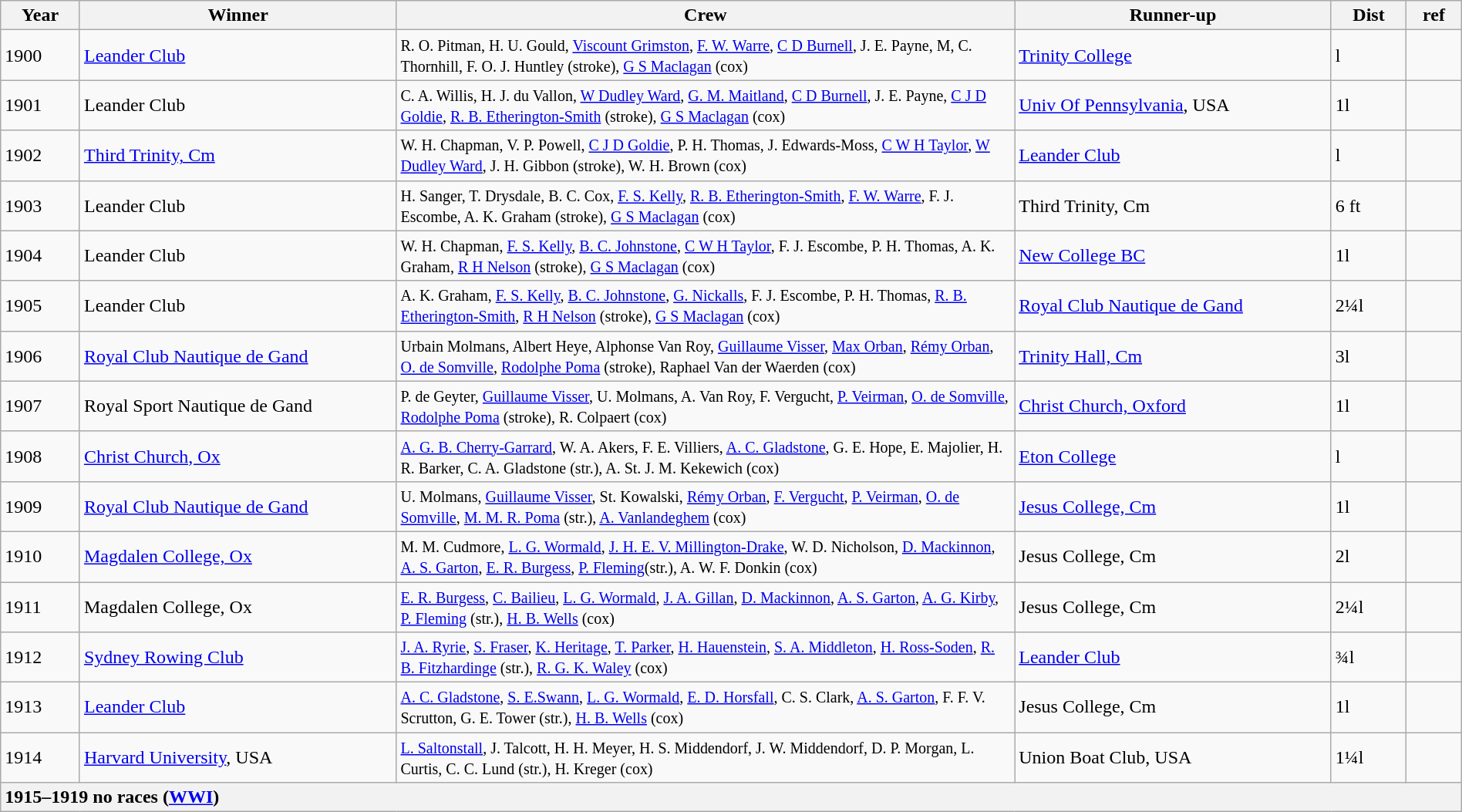<table class="wikitable" width="100%">
<tr>
<th width=30>Year</th>
<th width=150>Winner</th>
<th width=300>Crew</th>
<th width=150>Runner-up</th>
<th width=30>Dist</th>
<th width=20>ref</th>
</tr>
<tr>
<td>1900</td>
<td><a href='#'>Leander Club</a></td>
<td><small>  R. O. Pitman, H. U. Gould, <a href='#'>Viscount Grimston</a>,  <a href='#'>F. W. Warre</a>, <a href='#'>C D Burnell</a>,  J. E. Payne, M, C. Thornhill, F. O. J. Huntley (stroke), <a href='#'>G S Maclagan</a> (cox)</small></td>
<td><a href='#'>Trinity College</a></td>
<td>l</td>
<td></td>
</tr>
<tr>
<td>1901</td>
<td>Leander Club</td>
<td><small>  C. A. Willis, H. J. du Vallon, <a href='#'>W Dudley Ward</a>, <a href='#'>G. M. Maitland</a>, <a href='#'>C D Burnell</a>,   J. E. Payne, <a href='#'>C J D Goldie</a>, <a href='#'>R. B. Etherington-Smith</a> (stroke), <a href='#'>G S Maclagan</a> (cox)</small></td>
<td><a href='#'>Univ Of Pennsylvania</a>, USA</td>
<td>1l</td>
<td></td>
</tr>
<tr>
<td>1902</td>
<td><a href='#'>Third Trinity, Cm</a></td>
<td><small> W. H. Chapman, V. P. Powell, <a href='#'>C J D Goldie</a>,  P. H. Thomas, J. Edwards-Moss, <a href='#'>C W H Taylor</a>, <a href='#'>W Dudley Ward</a>, J. H. Gibbon (stroke), W. H. Brown (cox)</small></td>
<td><a href='#'>Leander Club</a></td>
<td>l</td>
<td></td>
</tr>
<tr>
<td>1903</td>
<td>Leander Club</td>
<td><small>  H. Sanger, T. Drysdale, B. C. Cox, <a href='#'>F. S. Kelly</a>, <a href='#'>R. B. Etherington-Smith</a>, <a href='#'>F. W. Warre</a>, F. J. Escombe, A. K. Graham (stroke), <a href='#'>G S Maclagan</a> (cox)</small></td>
<td>Third Trinity, Cm</td>
<td>6 ft</td>
<td></td>
</tr>
<tr>
<td>1904</td>
<td>Leander Club</td>
<td><small>  W. H. Chapman, <a href='#'>F. S. Kelly</a>, <a href='#'>B. C. Johnstone</a>, <a href='#'>C W H Taylor</a>, F. J. Escombe, P. H. Thomas, A. K. Graham, <a href='#'>R H Nelson</a> (stroke), <a href='#'>G S Maclagan</a> (cox)</small></td>
<td><a href='#'>New College BC</a></td>
<td>1l</td>
<td></td>
</tr>
<tr>
<td>1905</td>
<td>Leander Club</td>
<td><small> A. K. Graham, <a href='#'>F. S. Kelly</a>, <a href='#'>B. C. Johnstone</a>, <a href='#'>G. Nickalls</a>, F. J. Escombe, P. H. Thomas, <a href='#'>R. B. Etherington-Smith</a>, <a href='#'>R H Nelson</a> (stroke), <a href='#'>G S Maclagan</a> (cox)</small></td>
<td><a href='#'>Royal Club Nautique de Gand</a></td>
<td>2¼l</td>
<td></td>
</tr>
<tr>
<td>1906</td>
<td><a href='#'>Royal Club Nautique de Gand</a></td>
<td><small> Urbain Molmans, Albert Heye, Alphonse Van Roy, <a href='#'>Guillaume Visser</a>, <a href='#'>Max Orban</a>, <a href='#'>Rémy Orban</a>, <a href='#'>O. de Somville</a>, <a href='#'>Rodolphe Poma</a> (stroke), Raphael Van der Waerden (cox)</small></td>
<td><a href='#'>Trinity Hall, Cm</a></td>
<td>3l</td>
<td></td>
</tr>
<tr>
<td>1907</td>
<td>Royal Sport Nautique de Gand</td>
<td><small> P. de Geyter, <a href='#'>Guillaume Visser</a>, U. Molmans, A. Van Roy, F. Vergucht, <a href='#'>P. Veirman</a>, <a href='#'>O. de Somville</a>, <a href='#'>Rodolphe Poma</a> (stroke), R. Colpaert (cox)</small></td>
<td><a href='#'>Christ Church, Oxford</a></td>
<td>1l</td>
<td></td>
</tr>
<tr>
<td>1908</td>
<td><a href='#'>Christ Church, Ox</a></td>
<td><small> <a href='#'>A. G. B. Cherry-Garrard</a>, W. A. Akers, F. E. Villiers, <a href='#'>A. C. Gladstone</a>, G. E. Hope, E. Majolier, H. R. Barker, C. A. Gladstone (str.), A. St. J. M. Kekewich (cox)</small></td>
<td><a href='#'>Eton College</a></td>
<td>l</td>
<td></td>
</tr>
<tr>
<td>1909</td>
<td><a href='#'>Royal Club Nautique de Gand</a></td>
<td><small>U. Molmans, <a href='#'>Guillaume Visser</a>,  St. Kowalski,   <a href='#'>Rémy Orban</a>,   <a href='#'>F. Vergucht</a>,   <a href='#'>P. Veirman</a>, <a href='#'>O. de Somville</a>,  <a href='#'>M. M. R. Poma</a> (str.), <a href='#'>A. Vanlandeghem</a> (cox)</small></td>
<td><a href='#'>Jesus College, Cm</a></td>
<td>1l</td>
<td></td>
</tr>
<tr>
<td>1910</td>
<td><a href='#'>Magdalen College, Ox</a></td>
<td><small> M. M. Cudmore,  <a href='#'>L. G. Wormald</a>, <a href='#'>J. H. E. V. Millington-Drake</a>,  W. D. Nicholson,  <a href='#'>D. Mackinnon</a>, <a href='#'>A. S. Garton</a>, <a href='#'>E. R. Burgess</a>, <a href='#'>P. Fleming</a>(str.), A. W. F. Donkin (cox)</small></td>
<td>Jesus College, Cm</td>
<td>2l</td>
<td></td>
</tr>
<tr>
<td>1911</td>
<td>Magdalen College, Ox</td>
<td><small> <a href='#'>E. R. Burgess</a>, <a href='#'>C. Bailieu</a>, <a href='#'>L. G. Wormald</a>, <a href='#'>J. A. Gillan</a>, <a href='#'>D. Mackinnon</a>,  <a href='#'>A. S. Garton</a>, <a href='#'>A. G. Kirby</a>, <a href='#'>P. Fleming</a> (str.), <a href='#'>H. B. Wells</a> (cox)</small></td>
<td>Jesus College, Cm</td>
<td>2¼l</td>
<td></td>
</tr>
<tr>
<td>1912</td>
<td><a href='#'>Sydney Rowing Club</a></td>
<td><small> <a href='#'>J. A. Ryrie</a>,  <a href='#'>S. Fraser</a>,   <a href='#'>K. Heritage</a>, <a href='#'>T. Parker</a>, <a href='#'>H. Hauenstein</a>,  <a href='#'>S. A. Middleton</a>, <a href='#'>H. Ross-Soden</a>, <a href='#'>R. B. Fitzhardinge</a> (str.), <a href='#'>R. G. K. Waley</a> (cox)</small></td>
<td><a href='#'>Leander Club</a></td>
<td>¾l</td>
<td></td>
</tr>
<tr>
<td>1913</td>
<td><a href='#'>Leander Club</a></td>
<td><small> <a href='#'>A. C. Gladstone</a>, <a href='#'>S. E.Swann</a>, <a href='#'>L. G. Wormald</a>, <a href='#'>E. D. Horsfall</a>, C. S. Clark, <a href='#'>A. S. Garton</a>, F. F. V. Scrutton, G. E. Tower (str.),  <a href='#'>H. B. Wells</a> (cox)</small></td>
<td>Jesus College, Cm</td>
<td>1l</td>
<td></td>
</tr>
<tr>
<td>1914</td>
<td><a href='#'>Harvard University</a>, USA</td>
<td><small> <a href='#'>L. Saltonstall</a>, J. Talcott, H. H. Meyer, H. S. Middendorf, J. W. Middendorf, D. P. Morgan, L. Curtis, C. C. Lund (str.), H. Kreger (cox)</small></td>
<td>Union Boat Club, USA</td>
<td>1¼l</td>
<td></td>
</tr>
<tr>
<th style="text-align:left" bgcolor="#efefef" colspan=6>1915–1919 no races (<a href='#'>WWI</a>)</th>
</tr>
</table>
